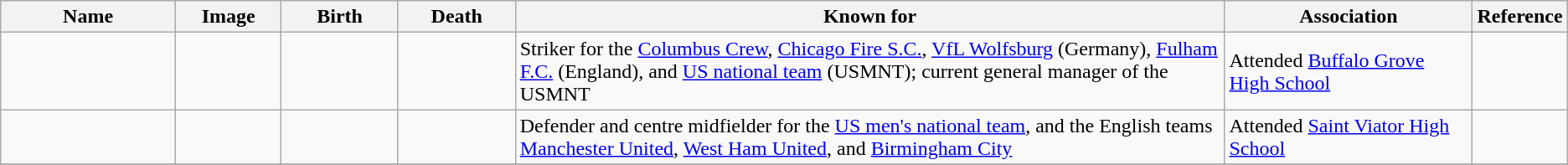<table class="wikitable sortable">
<tr>
<th scope="col" width="140">Name</th>
<th scope="col" width="80" class="unsortable">Image</th>
<th scope="col" width="90">Birth</th>
<th scope="col" width="90">Death</th>
<th scope="col" width="600" class="unsortable">Known for</th>
<th scope="col" width="200" class="unsortable">Association</th>
<th scope="col" width="30" class="unsortable">Reference</th>
</tr>
<tr>
<td></td>
<td></td>
<td align=right></td>
<td></td>
<td>Striker for the <a href='#'>Columbus Crew</a>, <a href='#'>Chicago Fire S.C.</a>, <a href='#'>VfL Wolfsburg</a> (Germany), <a href='#'>Fulham F.C.</a> (England), and <a href='#'>US national team</a> (USMNT); current general manager of the USMNT</td>
<td>Attended <a href='#'>Buffalo Grove High School</a></td>
<td align="center"></td>
</tr>
<tr>
<td></td>
<td></td>
<td align=right></td>
<td></td>
<td>Defender and centre midfielder for the <a href='#'>US men's national team</a>, and the English teams <a href='#'>Manchester United</a>, <a href='#'>West Ham United</a>, and <a href='#'>Birmingham City</a></td>
<td>Attended <a href='#'>Saint Viator High School</a></td>
<td align="center"></td>
</tr>
<tr>
</tr>
</table>
